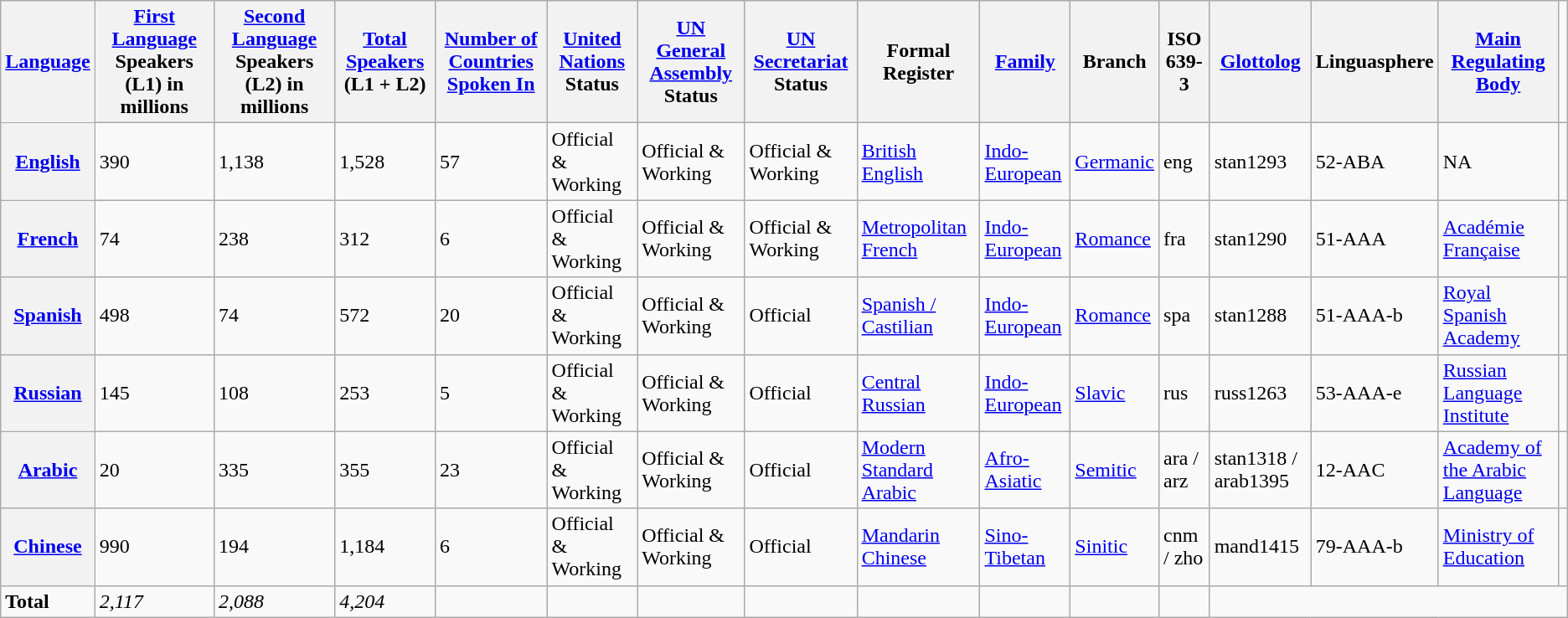<table class="wikitable sortable">
<tr>
<th style="position: sticky; top: 0;left: 0; z-index: 1;"!><a href='#'>Language</a></th>
<th><a href='#'>First Language</a> Speakers (L1) in millions</th>
<th><a href='#'>Second Language</a> Speakers (L2) in millions</th>
<th><a href='#'>Total Speakers</a> (L1 + L2)</th>
<th><a href='#'>Number of Countries Spoken In</a></th>
<th><a href='#'>United Nations</a> Status</th>
<th><a href='#'>UN General Assembly</a> Status</th>
<th><a href='#'>UN Secretariat</a> Status</th>
<th>Formal Register</th>
<th><a href='#'>Family</a></th>
<th>Branch</th>
<th>ISO 639-3</th>
<th><a href='#'>Glottolog</a></th>
<th>Linguasphere</th>
<th><a href='#'>Main Regulating Body</a></th>
</tr>
<tr>
<th style="position: sticky; left: 0; z-index: 1;"!><a href='#'><strong>English</strong></a></th>
<td>390</td>
<td>1,138</td>
<td>1,528</td>
<td>57</td>
<td>Official & Working</td>
<td>Official & Working</td>
<td>Official & Working</td>
<td><a href='#'>British English</a></td>
<td><a href='#'>Indo-European</a></td>
<td><a href='#'>Germanic</a></td>
<td>eng</td>
<td>stan1293</td>
<td>52-ABA</td>
<td>NA</td>
<td></td>
</tr>
<tr>
<th style="position: sticky; left: 0; z-index: 1;"!><a href='#'><strong>French</strong></a></th>
<td>74</td>
<td>238</td>
<td>312</td>
<td>6</td>
<td>Official & Working</td>
<td>Official & Working</td>
<td>Official & Working</td>
<td><a href='#'>Metropolitan French</a></td>
<td><a href='#'>Indo-European</a></td>
<td><a href='#'>Romance</a></td>
<td>fra</td>
<td>stan1290</td>
<td>51-AAA</td>
<td><a href='#'>Académie Française</a></td>
<td></td>
</tr>
<tr>
<th style="position:sticky; left:0; z-index:1;"!><a href='#'><strong>Spanish</strong></a></th>
<td>498</td>
<td>74</td>
<td>572</td>
<td>20</td>
<td>Official & Working</td>
<td>Official & Working</td>
<td>Official</td>
<td><a href='#'>Spanish / Castilian</a></td>
<td><a href='#'>Indo-European</a></td>
<td><a href='#'>Romance</a></td>
<td>spa</td>
<td>stan1288</td>
<td>51-AAA-b</td>
<td><a href='#'>Royal Spanish Academy</a></td>
<td></td>
</tr>
<tr>
<th style="position:sticky; left:0; z-index:1;"!><a href='#'><strong>Russian</strong></a></th>
<td>145</td>
<td>108</td>
<td>253</td>
<td>5</td>
<td>Official & Working</td>
<td>Official & Working</td>
<td>Official</td>
<td><a href='#'>Central Russian</a></td>
<td><a href='#'>Indo-European</a></td>
<td><a href='#'>Slavic</a></td>
<td>rus</td>
<td>russ1263</td>
<td>53-AAA-e</td>
<td><a href='#'>Russian Language Institute</a></td>
<td></td>
</tr>
<tr>
<th style="position:sticky; left:0; z-index:1;"!><a href='#'><strong>Arabic</strong></a></th>
<td>20</td>
<td>335</td>
<td>355</td>
<td>23</td>
<td>Official & Working</td>
<td>Official & Working</td>
<td>Official</td>
<td><a href='#'>Modern Standard Arabic</a></td>
<td><a href='#'>Afro-Asiatic</a></td>
<td><a href='#'>Semitic</a></td>
<td>ara / arz</td>
<td>stan1318 / arab1395</td>
<td>12-AAC</td>
<td><a href='#'>Academy of the Arabic Language</a></td>
<td></td>
</tr>
<tr>
<th style="position:sticky; left:0; z-index:1;"!><a href='#'><strong>Chinese</strong></a></th>
<td>990</td>
<td>194</td>
<td>1,184</td>
<td>6</td>
<td>Official & Working</td>
<td>Official & Working</td>
<td>Official</td>
<td><a href='#'>Mandarin Chinese</a></td>
<td><a href='#'>Sino-Tibetan</a></td>
<td><a href='#'>Sinitic</a></td>
<td>cnm / zho</td>
<td>mand1415</td>
<td>79-AAA-b</td>
<td><a href='#'>Ministry of Education</a></td>
<td></td>
</tr>
<tr>
<td><strong>Total</strong></td>
<td><em>2,117</em></td>
<td><em>2,088</em></td>
<td><em>4,204</em></td>
<td></td>
<td></td>
<td></td>
<td></td>
<td></td>
<td></td>
<td></td>
<td></td>
</tr>
</table>
